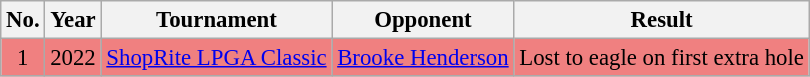<table class="wikitable" style="font-size:95%;">
<tr>
<th>No.</th>
<th>Year</th>
<th>Tournament</th>
<th>Opponent</th>
<th>Result</th>
</tr>
<tr style="background:#F08080;">
<td align=center>1</td>
<td align=center>2022</td>
<td><a href='#'>ShopRite LPGA Classic</a></td>
<td> <a href='#'>Brooke Henderson</a></td>
<td>Lost to eagle on first extra hole</td>
</tr>
</table>
